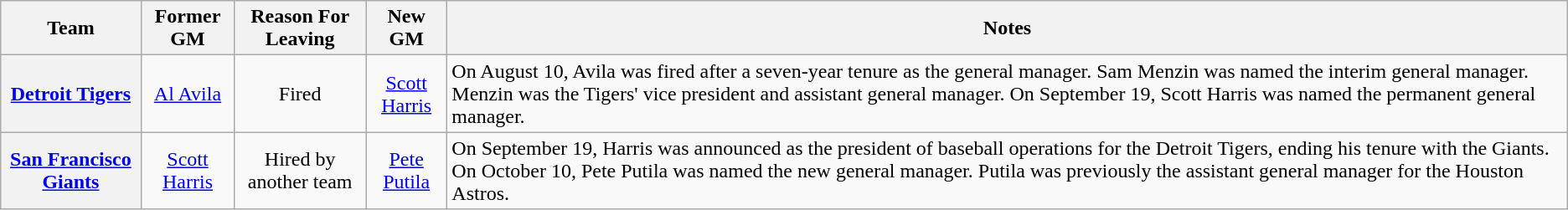<table class="wikitable plainrowheaders" style="text-align:center;">
<tr>
<th scope="col">Team</th>
<th scope="col">Former GM</th>
<th scope="col">Reason For Leaving</th>
<th scope="col">New GM</th>
<th scope="col">Notes</th>
</tr>
<tr>
<th scope="row" style="text-align:center;"><a href='#'>Detroit Tigers</a></th>
<td><a href='#'>Al Avila</a></td>
<td>Fired</td>
<td><a href='#'>Scott Harris</a></td>
<td style="text-align:left;">On August 10, Avila was fired after a seven-year tenure as the general manager. Sam Menzin was named the interim general manager. Menzin was the Tigers' vice president and assistant general manager. On September 19, Scott Harris was named the permanent general manager.</td>
</tr>
<tr>
<th scope="row" style="text-align:center;"><a href='#'>San Francisco Giants</a></th>
<td><a href='#'>Scott Harris</a></td>
<td>Hired by another team</td>
<td><a href='#'>Pete Putila</a></td>
<td style="text-align:left;">On September 19, Harris was announced as the president of baseball operations for the Detroit Tigers, ending his tenure with the Giants. On October 10, Pete Putila was named the new general manager. Putila was previously the assistant general manager for the Houston Astros.</td>
</tr>
</table>
